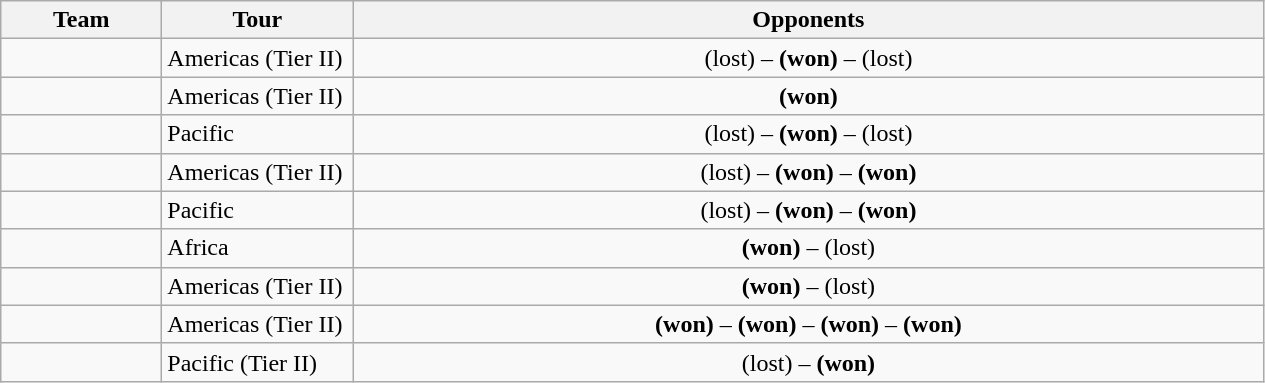<table class="wikitable">
<tr>
<th style="width:100px">Team</th>
<th style="width:120px">Tour</th>
<th style="width:600px">Opponents</th>
</tr>
<tr>
<td></td>
<td>Americas (Tier II)</td>
<td align=center> (lost) –  <strong>(won)</strong> –  (lost)</td>
</tr>
<tr>
<td></td>
<td>Americas (Tier II)</td>
<td align=center> <strong>(won)</strong></td>
</tr>
<tr>
<td></td>
<td>Pacific</td>
<td align=center> (lost) –  <strong>(won)</strong> –  (lost)</td>
</tr>
<tr>
<td></td>
<td>Americas (Tier II)</td>
<td align=center> (lost) –  <strong>(won)</strong> –  <strong>(won)</strong></td>
</tr>
<tr>
<td></td>
<td>Pacific</td>
<td align=center> (lost) –  <strong>(won)</strong> –  <strong>(won)</strong></td>
</tr>
<tr>
<td></td>
<td>Africa</td>
<td align=center> <strong>(won)</strong> –  (lost)</td>
</tr>
<tr>
<td></td>
<td>Americas (Tier II)</td>
<td align=center> <strong>(won)</strong> –  (lost)</td>
</tr>
<tr>
<td></td>
<td>Americas (Tier II)</td>
<td align=center> <strong>(won)</strong> –  <strong>(won)</strong> –  <strong>(won)</strong> –  <strong>(won)</strong></td>
</tr>
<tr>
<td></td>
<td>Pacific (Tier II)</td>
<td align=center> (lost) –  <strong>(won)</strong></td>
</tr>
</table>
